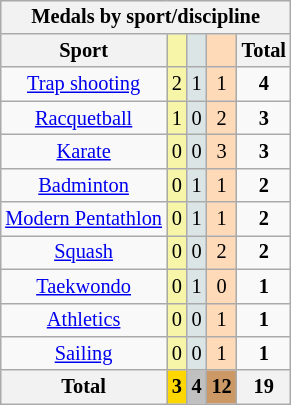<table class="wikitable" style=font-size:85%;float:right;text-align:center>
<tr>
<th colspan=5>Medals by sport/discipline</th>
</tr>
<tr>
<th>Sport</th>
<td bgcolor=F7F6A8></td>
<td bgcolor=DCE5E5></td>
<td bgcolor=FFDAB9></td>
<th>Total</th>
</tr>
<tr>
<td><a href='#'>Trap shooting</a></td>
<td bgcolor=F7F6A8>2</td>
<td bgcolor=DCE5E5>1</td>
<td bgcolor=FFDAB9>1</td>
<td><strong>4</strong></td>
</tr>
<tr>
<td><a href='#'>Racquetball</a></td>
<td bgcolor=F7F6A8>1</td>
<td bgcolor=DCE5E5>0</td>
<td bgcolor=FFDAB9>2</td>
<td><strong>3</strong></td>
</tr>
<tr>
<td><a href='#'>Karate</a></td>
<td bgcolor=F7F6A8>0</td>
<td bgcolor=DCE5E5>0</td>
<td bgcolor=FFDAB9>3</td>
<td><strong>3</strong></td>
</tr>
<tr>
<td><a href='#'>Badminton</a></td>
<td bgcolor=F7F6A8>0</td>
<td bgcolor=DCE5E5>1</td>
<td bgcolor=FFDAB9>1</td>
<td><strong>2</strong></td>
</tr>
<tr>
<td><a href='#'>Modern Pentathlon</a></td>
<td bgcolor=F7F6A8>0</td>
<td bgcolor=DCE5E5>1</td>
<td bgcolor=FFDAB9>1</td>
<td><strong>2</strong></td>
</tr>
<tr>
<td><a href='#'>Squash</a></td>
<td bgcolor=F7F6A8>0</td>
<td bgcolor=DCE5E5>0</td>
<td bgcolor=FFDAB9>2</td>
<td><strong>2</strong></td>
</tr>
<tr>
<td><a href='#'>Taekwondo</a></td>
<td bgcolor=F7F6A8>0</td>
<td bgcolor=DCE5E5>1</td>
<td bgcolor=FFDAB9>0</td>
<td><strong>1</strong></td>
</tr>
<tr>
<td><a href='#'>Athletics</a></td>
<td bgcolor=F7F6A8>0</td>
<td bgcolor=DCE5E5>0</td>
<td bgcolor=FFDAB9>1</td>
<td><strong>1</strong></td>
</tr>
<tr>
<td><a href='#'>Sailing</a></td>
<td bgcolor=F7F6A8>0</td>
<td bgcolor=DCE5E5>0</td>
<td bgcolor=FFDAB9>1</td>
<td><strong>1</strong></td>
</tr>
<tr>
<th>Total</th>
<th style=background:gold>3</th>
<th style=background:silver>4</th>
<th style=background:#c96>12</th>
<th>19</th>
</tr>
</table>
